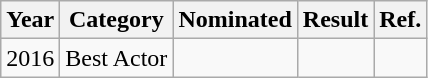<table class="wikitable">
<tr>
<th>Year</th>
<th>Category</th>
<th>Nominated</th>
<th>Result</th>
<th>Ref.</th>
</tr>
<tr>
<td>2016</td>
<td>Best Actor</td>
<td></td>
<td></td>
<td></td>
</tr>
</table>
